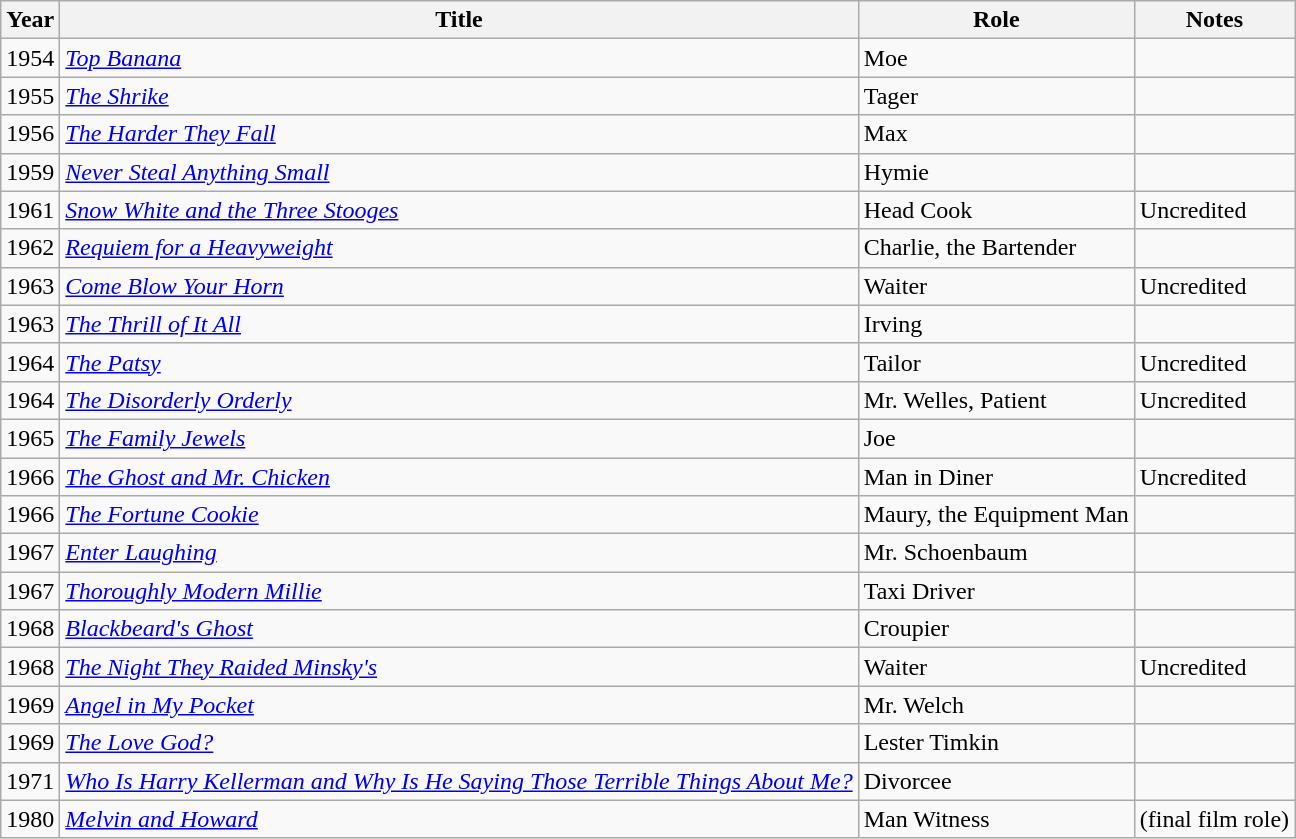<table class="wikitable">
<tr>
<th>Year</th>
<th>Title</th>
<th>Role</th>
<th>Notes</th>
</tr>
<tr>
<td>1954</td>
<td><em><a href='#'>Top Banana</a></em></td>
<td>Moe</td>
<td></td>
</tr>
<tr>
<td>1955</td>
<td><em><a href='#'>The Shrike</a></em></td>
<td>Tager</td>
<td></td>
</tr>
<tr>
<td>1956</td>
<td><em><a href='#'>The Harder They Fall</a></em></td>
<td>Max</td>
<td></td>
</tr>
<tr>
<td>1959</td>
<td><em><a href='#'>Never Steal Anything Small</a></em></td>
<td>Hymie</td>
<td></td>
</tr>
<tr>
<td>1961</td>
<td><em><a href='#'>Snow White and the Three Stooges</a></em></td>
<td>Head Cook</td>
<td>Uncredited</td>
</tr>
<tr>
<td>1962</td>
<td><em><a href='#'>Requiem for a Heavyweight</a></em></td>
<td>Charlie, the Bartender</td>
<td></td>
</tr>
<tr>
<td>1963</td>
<td><em><a href='#'>Come Blow Your Horn</a></em></td>
<td>Waiter</td>
<td>Uncredited</td>
</tr>
<tr>
<td>1963</td>
<td><em><a href='#'>The Thrill of It All</a></em></td>
<td>Irving</td>
<td></td>
</tr>
<tr>
<td>1964</td>
<td><em><a href='#'>The Patsy</a></em></td>
<td>Tailor</td>
<td>Uncredited</td>
</tr>
<tr>
<td>1964</td>
<td><em><a href='#'>The Disorderly Orderly</a></em></td>
<td>Mr. Welles, Patient</td>
<td>Uncredited</td>
</tr>
<tr>
<td>1965</td>
<td><em><a href='#'>The Family Jewels</a></em></td>
<td>Joe</td>
<td></td>
</tr>
<tr>
<td>1966</td>
<td><em><a href='#'>The Ghost and Mr. Chicken</a></em></td>
<td>Man in Diner</td>
<td>Uncredited</td>
</tr>
<tr>
<td>1966</td>
<td><em><a href='#'>The Fortune Cookie</a></em></td>
<td>Maury, the Equipment Man</td>
<td></td>
</tr>
<tr>
<td>1967</td>
<td><em><a href='#'>Enter Laughing</a></em></td>
<td>Mr. Schoenbaum</td>
<td></td>
</tr>
<tr>
<td>1967</td>
<td><em><a href='#'>Thoroughly Modern Millie</a></em></td>
<td>Taxi Driver</td>
<td></td>
</tr>
<tr>
<td>1968</td>
<td><em><a href='#'>Blackbeard's Ghost</a></em></td>
<td>Croupier</td>
<td></td>
</tr>
<tr>
<td>1968</td>
<td><em><a href='#'>The Night They Raided Minsky's</a></em></td>
<td>Waiter</td>
<td>Uncredited</td>
</tr>
<tr>
<td>1969</td>
<td><em><a href='#'>Angel in My Pocket</a></em></td>
<td>Mr. Welch</td>
<td></td>
</tr>
<tr>
<td>1969</td>
<td><em><a href='#'>The Love God?</a></em></td>
<td>Lester Timkin</td>
<td></td>
</tr>
<tr>
<td>1971</td>
<td><em><a href='#'>Who Is Harry Kellerman and Why Is He Saying Those Terrible Things About Me?</a></em></td>
<td>Divorcee</td>
<td></td>
</tr>
<tr>
<td>1980</td>
<td><em><a href='#'>Melvin and Howard</a></em></td>
<td>Man Witness</td>
<td>(final film role)</td>
</tr>
</table>
